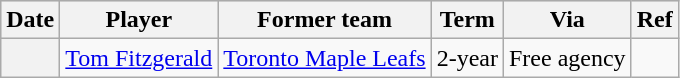<table class="wikitable plainrowheaders">
<tr style="background:#ddd; text-align:center;">
<th>Date</th>
<th>Player</th>
<th>Former team</th>
<th>Term</th>
<th>Via</th>
<th>Ref</th>
</tr>
<tr>
<th scope="row"></th>
<td><a href='#'>Tom Fitzgerald</a></td>
<td><a href='#'>Toronto Maple Leafs</a></td>
<td>2-year</td>
<td>Free agency</td>
<td></td>
</tr>
</table>
